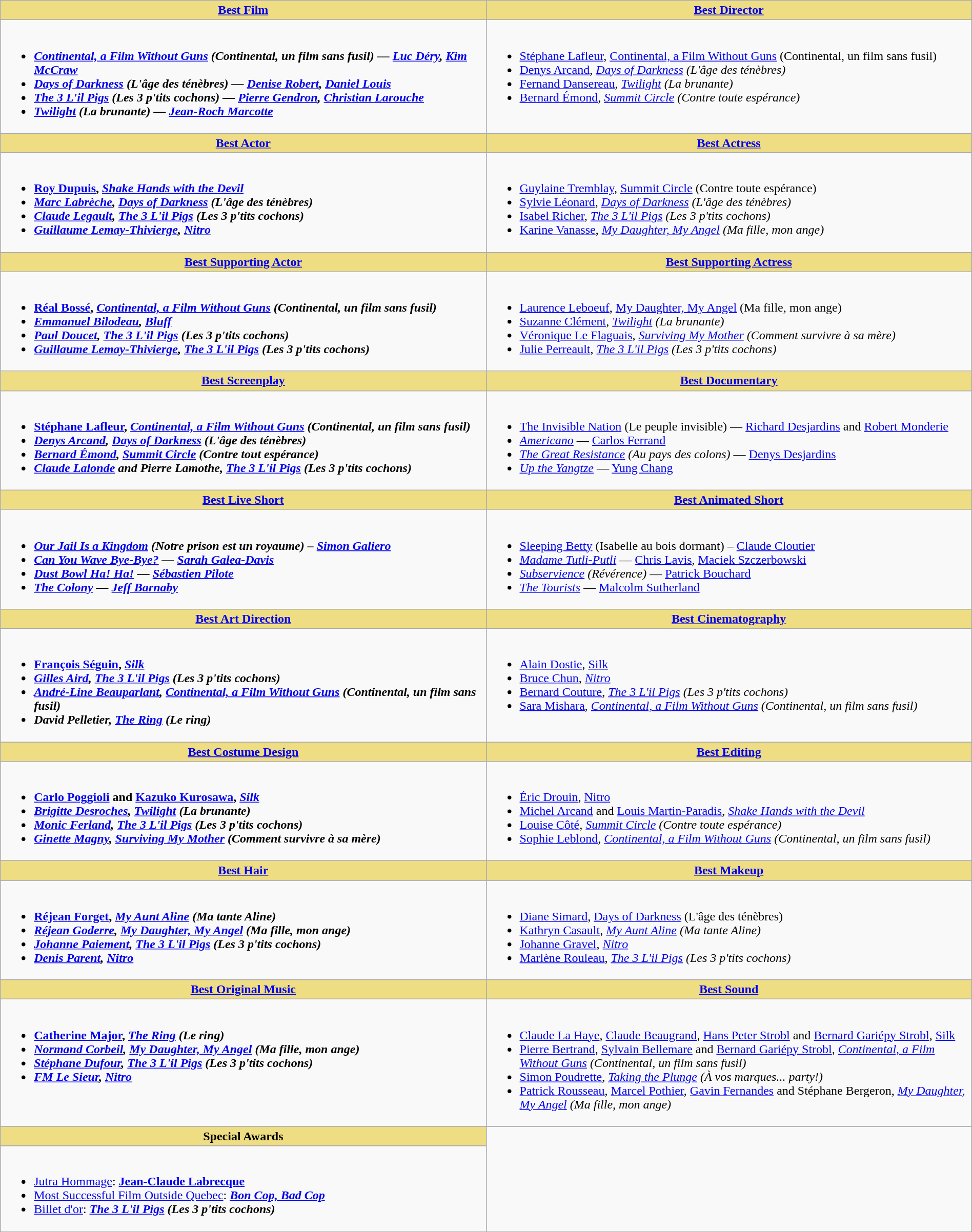<table class=wikitable width="100%">
<tr>
<th style="background:#EEDD82; width:50%"><a href='#'>Best Film</a></th>
<th style="background:#EEDD82; width:50%"><a href='#'>Best Director</a></th>
</tr>
<tr>
<td valign="top"><br><ul><li> <strong><em><a href='#'>Continental, a Film Without Guns</a> (Continental, un film sans fusil)<em> — <a href='#'>Luc Déry</a>, <a href='#'>Kim McCraw</a><strong></li><li></em><a href='#'>Days of Darkness</a> (L'âge des ténèbres)<em> — <a href='#'>Denise Robert</a>, <a href='#'>Daniel Louis</a></li><li></em><a href='#'>The 3 L'il Pigs</a> (Les 3 p'tits cochons)<em> — <a href='#'>Pierre Gendron</a>, <a href='#'>Christian Larouche</a></li><li></em><a href='#'>Twilight</a> (La brunante)<em> — <a href='#'>Jean-Roch Marcotte</a></li></ul></td>
<td valign="top"><br><ul><li> </strong><a href='#'>Stéphane Lafleur</a>, </em><a href='#'>Continental, a Film Without Guns</a> (Continental, un film sans fusil)</em></strong></li><li><a href='#'>Denys Arcand</a>, <em><a href='#'>Days of Darkness</a> (L'âge des ténèbres)</em></li><li><a href='#'>Fernand Dansereau</a>, <em><a href='#'>Twilight</a> (La brunante)</em></li><li><a href='#'>Bernard Émond</a>, <em><a href='#'>Summit Circle</a> (Contre toute espérance)</em></li></ul></td>
</tr>
<tr>
<th style="background:#EEDD82; width:50%"><a href='#'>Best Actor</a></th>
<th style="background:#EEDD82; width:50%"><a href='#'>Best Actress</a></th>
</tr>
<tr>
<td valign="top"><br><ul><li> <strong><a href='#'>Roy Dupuis</a>, <em><a href='#'>Shake Hands with the Devil</a><strong><em></li><li><a href='#'>Marc Labrèche</a>, </em><a href='#'>Days of Darkness</a> (L'âge des ténèbres)<em></li><li><a href='#'>Claude Legault</a>, </em><a href='#'>The 3 L'il Pigs</a> (Les 3 p'tits cochons)<em></li><li><a href='#'>Guillaume Lemay-Thivierge</a>, </em><a href='#'>Nitro</a><em></li></ul></td>
<td valign="top"><br><ul><li> </strong><a href='#'>Guylaine Tremblay</a>, </em><a href='#'>Summit Circle</a> (Contre toute espérance)</em></strong></li><li><a href='#'>Sylvie Léonard</a>, <em><a href='#'>Days of Darkness</a> (L'âge des ténèbres)</em></li><li><a href='#'>Isabel Richer</a>, <em><a href='#'>The 3 L'il Pigs</a> (Les 3 p'tits cochons)</em></li><li><a href='#'>Karine Vanasse</a>, <em><a href='#'>My Daughter, My Angel</a> (Ma fille, mon ange)</em></li></ul></td>
</tr>
<tr>
<th style="background:#EEDD82; width:50%"><a href='#'>Best Supporting Actor</a></th>
<th style="background:#EEDD82; width:50%"><a href='#'>Best Supporting Actress</a></th>
</tr>
<tr>
<td valign="top"><br><ul><li> <strong><a href='#'>Réal Bossé</a>, <em><a href='#'>Continental, a Film Without Guns</a> (Continental, un film sans fusil)<strong><em></li><li><a href='#'>Emmanuel Bilodeau</a>, </em><a href='#'>Bluff</a><em></li><li><a href='#'>Paul Doucet</a>, </em><a href='#'>The 3 L'il Pigs</a> (Les 3 p'tits cochons)<em></li><li><a href='#'>Guillaume Lemay-Thivierge</a>, </em><a href='#'>The 3 L'il Pigs</a> (Les 3 p'tits cochons)<em></li></ul></td>
<td valign="top"><br><ul><li> </strong><a href='#'>Laurence Leboeuf</a>, </em><a href='#'>My Daughter, My Angel</a> (Ma fille, mon ange)</em></strong></li><li><a href='#'>Suzanne Clément</a>, <em><a href='#'>Twilight</a> (La brunante)</em></li><li><a href='#'>Véronique Le Flaguais</a>, <em><a href='#'>Surviving My Mother</a> (Comment survivre à sa mère)</em></li><li><a href='#'>Julie Perreault</a>, <em><a href='#'>The 3 L'il Pigs</a> (Les 3 p'tits cochons)</em></li></ul></td>
</tr>
<tr>
<th style="background:#EEDD82; width:50%"><a href='#'>Best Screenplay</a></th>
<th style="background:#EEDD82; width:50%"><a href='#'>Best Documentary</a></th>
</tr>
<tr>
<td valign="top"><br><ul><li> <strong><a href='#'>Stéphane Lafleur</a>, <em><a href='#'>Continental, a Film Without Guns</a> (Continental, un film sans fusil)<strong><em></li><li><a href='#'>Denys Arcand</a>, </em><a href='#'>Days of Darkness</a> (L'âge des ténèbres)<em></li><li><a href='#'>Bernard Émond</a>, </em><a href='#'>Summit Circle</a> (Contre tout espérance)<em></li><li><a href='#'>Claude Lalonde</a> and Pierre Lamothe, </em><a href='#'>The 3 L'il Pigs</a> (Les 3 p'tits cochons)<em></li></ul></td>
<td valign="top"><br><ul><li> </em></strong><a href='#'>The Invisible Nation</a> (Le peuple invisible)</em> — <a href='#'>Richard Desjardins</a> and <a href='#'>Robert Monderie</a></strong></li><li><em><a href='#'>Americano</a></em> — <a href='#'>Carlos Ferrand</a></li><li><em><a href='#'>The Great Resistance</a> (Au pays des colons)</em> — <a href='#'>Denys Desjardins</a></li><li><em><a href='#'>Up the Yangtze</a></em> — <a href='#'>Yung Chang</a></li></ul></td>
</tr>
<tr>
<th style="background:#EEDD82; width:50%"><a href='#'>Best Live Short</a></th>
<th style="background:#EEDD82; width:50%"><a href='#'>Best Animated Short</a></th>
</tr>
<tr>
<td valign="top"><br><ul><li> <strong><em><a href='#'>Our Jail Is a Kingdom</a> (Notre prison est un royaume)<em> – <a href='#'>Simon Galiero</a><strong></li><li></em><a href='#'>Can You Wave Bye-Bye?</a><em> — <a href='#'>Sarah Galea-Davis</a></li><li></em><a href='#'>Dust Bowl Ha! Ha!</a><em> — <a href='#'>Sébastien Pilote</a></li><li></em><a href='#'>The Colony</a><em> — <a href='#'>Jeff Barnaby</a></li></ul></td>
<td valign="top"><br><ul><li> </em></strong><a href='#'>Sleeping Betty</a> (Isabelle au bois dormant)</em> – <a href='#'>Claude Cloutier</a></strong></li><li><em><a href='#'>Madame Tutli-Putli</a></em> — <a href='#'>Chris Lavis</a>, <a href='#'>Maciek Szczerbowski</a></li><li><em><a href='#'>Subservience</a> (Révérence)</em> — <a href='#'>Patrick Bouchard</a></li><li><em><a href='#'>The Tourists</a></em> — <a href='#'>Malcolm Sutherland</a></li></ul></td>
</tr>
<tr>
<th style="background:#EEDD82; width:50%"><a href='#'>Best Art Direction</a></th>
<th style="background:#EEDD82; width:50%"><a href='#'>Best Cinematography</a></th>
</tr>
<tr>
<td valign="top"><br><ul><li> <strong><a href='#'>François Séguin</a>, <em><a href='#'>Silk</a><strong><em></li><li><a href='#'>Gilles Aird</a>, </em><a href='#'>The 3 L'il Pigs</a> (Les 3 p'tits cochons)<em></li><li><a href='#'>André-Line Beauparlant</a>, </em><a href='#'>Continental, a Film Without Guns</a> (Continental, un film sans fusil)<em></li><li>David Pelletier, </em><a href='#'>The Ring</a> (Le ring)<em></li></ul></td>
<td valign="top"><br><ul><li> </strong><a href='#'>Alain Dostie</a>, </em><a href='#'>Silk</a></em></strong></li><li><a href='#'>Bruce Chun</a>, <em><a href='#'>Nitro</a></em></li><li><a href='#'>Bernard Couture</a>, <em><a href='#'>The 3 L'il Pigs</a> (Les 3 p'tits cochons)</em></li><li><a href='#'>Sara Mishara</a>, <em><a href='#'>Continental, a Film Without Guns</a> (Continental, un film sans fusil)</em></li></ul></td>
</tr>
<tr>
<th style="background:#EEDD82; width:50%"><a href='#'>Best Costume Design</a></th>
<th style="background:#EEDD82; width:50%"><a href='#'>Best Editing</a></th>
</tr>
<tr>
<td valign="top"><br><ul><li> <strong><a href='#'>Carlo Poggioli</a> and <a href='#'>Kazuko Kurosawa</a>, <em><a href='#'>Silk</a><strong><em></li><li><a href='#'>Brigitte Desroches</a>, </em><a href='#'>Twilight</a> (La brunante)<em></li><li><a href='#'>Monic Ferland</a>, </em><a href='#'>The 3 L'il Pigs</a> (Les 3 p'tits cochons)<em></li><li><a href='#'>Ginette Magny</a>, </em><a href='#'>Surviving My Mother</a> (Comment survivre à sa mère)<em></li></ul></td>
<td valign="top"><br><ul><li> </strong><a href='#'>Éric Drouin</a>, </em><a href='#'>Nitro</a></em></strong></li><li><a href='#'>Michel Arcand</a> and <a href='#'>Louis Martin-Paradis</a>, <em><a href='#'>Shake Hands with the Devil</a></em></li><li><a href='#'>Louise Côté</a>, <em><a href='#'>Summit Circle</a> (Contre toute espérance)</em></li><li><a href='#'>Sophie Leblond</a>, <em><a href='#'>Continental, a Film Without Guns</a> (Continental, un film sans fusil)</em></li></ul></td>
</tr>
<tr>
<th style="background:#EEDD82; width:50%"><a href='#'>Best Hair</a></th>
<th style="background:#EEDD82; width:50%"><a href='#'>Best Makeup</a></th>
</tr>
<tr>
<td valign="top"><br><ul><li> <strong><a href='#'>Réjean Forget</a>, <em><a href='#'>My Aunt Aline</a> (Ma tante Aline)<strong><em></li><li><a href='#'>Réjean Goderre</a>, </em><a href='#'>My Daughter, My Angel</a> (Ma fille, mon ange)<em></li><li><a href='#'>Johanne Paiement</a>, </em><a href='#'>The 3 L'il Pigs</a> (Les 3 p'tits cochons)<em></li><li><a href='#'>Denis Parent</a>, </em><a href='#'>Nitro</a><em></li></ul></td>
<td valign="top"><br><ul><li> </strong><a href='#'>Diane Simard</a>, </em><a href='#'>Days of Darkness</a> (L'âge des ténèbres)</em></strong></li><li><a href='#'>Kathryn Casault</a>, <em><a href='#'>My Aunt Aline</a> (Ma tante Aline)</em></li><li><a href='#'>Johanne Gravel</a>, <em><a href='#'>Nitro</a></em></li><li><a href='#'>Marlène Rouleau</a>, <em><a href='#'>The 3 L'il Pigs</a> (Les 3 p'tits cochons)</em></li></ul></td>
</tr>
<tr>
<th style="background:#EEDD82; width:50%"><a href='#'>Best Original Music</a></th>
<th style="background:#EEDD82; width:50%"><a href='#'>Best Sound</a></th>
</tr>
<tr>
<td valign="top"><br><ul><li> <strong><a href='#'>Catherine Major</a>, <em><a href='#'>The Ring</a> (Le ring)<strong><em></li><li><a href='#'>Normand Corbeil</a>, </em><a href='#'>My Daughter, My Angel</a> (Ma fille, mon ange)<em></li><li><a href='#'>Stéphane Dufour</a>, </em><a href='#'>The 3 L'il Pigs</a> (Les 3 p'tits cochons)<em></li><li><a href='#'>FM Le Sieur</a>, </em><a href='#'>Nitro</a><em></li></ul></td>
<td valign="top"><br><ul><li> </strong><a href='#'>Claude La Haye</a>, <a href='#'>Claude Beaugrand</a>, <a href='#'>Hans Peter Strobl</a> and <a href='#'>Bernard Gariépy Strobl</a>, </em><a href='#'>Silk</a></em></strong></li><li><a href='#'>Pierre Bertrand</a>, <a href='#'>Sylvain Bellemare</a> and <a href='#'>Bernard Gariépy Strobl</a>, <em><a href='#'>Continental, a Film Without Guns</a> (Continental, un film sans fusil)</em></li><li><a href='#'>Simon Poudrette</a>, <em><a href='#'>Taking the Plunge</a> (À vos marques... party!)</em></li><li><a href='#'>Patrick Rousseau</a>, <a href='#'>Marcel Pothier</a>, <a href='#'>Gavin Fernandes</a> and Stéphane Bergeron, <em><a href='#'>My Daughter, My Angel</a> (Ma fille, mon ange)</em></li></ul></td>
</tr>
<tr>
<th style="background:#EEDD82; width:50%">Special Awards</th>
</tr>
<tr>
<td valign="top"><br><ul><li><a href='#'>Jutra Hommage</a>: <strong><a href='#'>Jean-Claude Labrecque</a></strong></li><li><a href='#'>Most Successful Film Outside Quebec</a>: <strong><em><a href='#'>Bon Cop, Bad Cop</a></em></strong></li><li><a href='#'>Billet d'or</a>: <strong><em><a href='#'>The 3 L'il Pigs</a> (Les 3 p'tits cochons)</em></strong></li></ul></td>
</tr>
</table>
